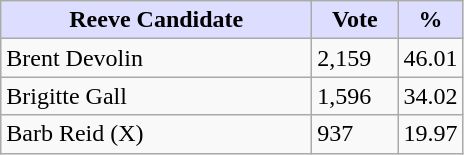<table class="wikitable">
<tr>
<th style="background:#ddf; width:200px;">Reeve Candidate </th>
<th style="background:#ddf; width:50px;">Vote</th>
<th style="background:#ddf; width:30px;">%</th>
</tr>
<tr>
<td>Brent Devolin</td>
<td>2,159</td>
<td>46.01</td>
</tr>
<tr>
<td>Brigitte Gall</td>
<td>1,596</td>
<td>34.02</td>
</tr>
<tr>
<td>Barb Reid (X)</td>
<td>937</td>
<td>19.97</td>
</tr>
</table>
